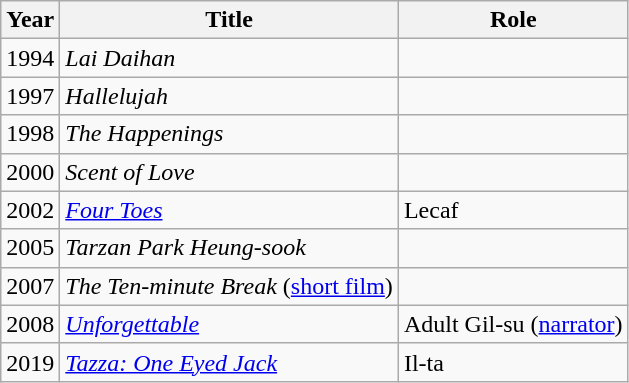<table class="wikitable sortable">
<tr>
<th>Year</th>
<th>Title</th>
<th>Role</th>
</tr>
<tr>
<td>1994</td>
<td><em>Lai Daihan</em></td>
<td></td>
</tr>
<tr>
<td>1997</td>
<td><em>Hallelujah</em></td>
<td></td>
</tr>
<tr>
<td>1998</td>
<td><em> The Happenings</em></td>
<td></td>
</tr>
<tr>
<td>2000</td>
<td><em>Scent of Love</em></td>
<td></td>
</tr>
<tr>
<td>2002</td>
<td><em><a href='#'>Four Toes</a></em></td>
<td>Lecaf</td>
</tr>
<tr>
<td>2005</td>
<td><em>Tarzan Park Heung-sook</em></td>
<td></td>
</tr>
<tr>
<td>2007</td>
<td><em>The Ten-minute Break</em> (<a href='#'>short film</a>)</td>
<td></td>
</tr>
<tr>
<td>2008</td>
<td><em><a href='#'>Unforgettable</a></em></td>
<td>Adult Gil-su (<a href='#'>narrator</a>)</td>
</tr>
<tr>
<td>2019</td>
<td><em><a href='#'>Tazza: One Eyed Jack</a></em></td>
<td>Il-ta</td>
</tr>
</table>
